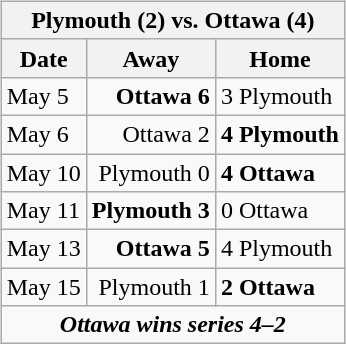<table cellspacing="10">
<tr>
<td valign="top"><br><table class="wikitable">
<tr>
<th bgcolor="#DDDDDD" colspan="4">Plymouth (2) vs. Ottawa (4)</th>
</tr>
<tr>
<th>Date</th>
<th>Away</th>
<th>Home</th>
</tr>
<tr>
<td>May 5</td>
<td align="right"><strong>Ottawa 6</strong></td>
<td>3 Plymouth</td>
</tr>
<tr>
<td>May 6</td>
<td align="right">Ottawa 2</td>
<td><strong>4 Plymouth</strong></td>
</tr>
<tr>
<td>May 10</td>
<td align="right">Plymouth 0</td>
<td><strong>4 Ottawa</strong></td>
</tr>
<tr>
<td>May 11</td>
<td align="right"><strong>Plymouth 3</strong></td>
<td>0 Ottawa</td>
</tr>
<tr>
<td>May 13</td>
<td align="right"><strong>Ottawa 5</strong></td>
<td>4 Plymouth</td>
</tr>
<tr>
<td>May 15</td>
<td align="right">Plymouth 1</td>
<td><strong>2 Ottawa</strong></td>
</tr>
<tr align="center">
<td colspan="4"><strong><em>Ottawa wins series 4–2</em></strong></td>
</tr>
</table>
</td>
</tr>
</table>
